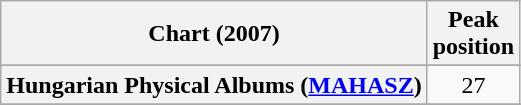<table class="wikitable sortable plainrowheaders" style="text-align:center">
<tr>
<th scope="col">Chart (2007)</th>
<th scope="col">Peak<br>position</th>
</tr>
<tr>
</tr>
<tr>
</tr>
<tr>
</tr>
<tr>
<th scope="row">Hungarian Physical Albums (<a href='#'>MAHASZ</a>)</th>
<td>27</td>
</tr>
<tr>
</tr>
<tr>
</tr>
<tr>
</tr>
<tr>
</tr>
<tr>
</tr>
</table>
